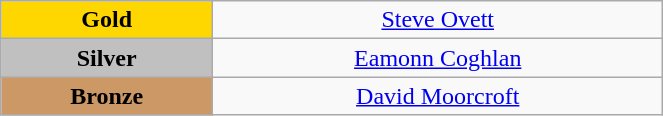<table class="wikitable" style="text-align:center; " width="35%">
<tr>
<td bgcolor="gold"><strong>Gold</strong></td>
<td><a href='#'>Steve Ovett</a><br>  <small><em></em></small></td>
</tr>
<tr>
<td bgcolor="silver"><strong>Silver</strong></td>
<td><a href='#'>Eamonn Coghlan</a><br>  <small><em></em></small></td>
</tr>
<tr>
<td bgcolor="CC9966"><strong>Bronze</strong></td>
<td><a href='#'>David Moorcroft</a><br>  <small><em></em></small></td>
</tr>
</table>
